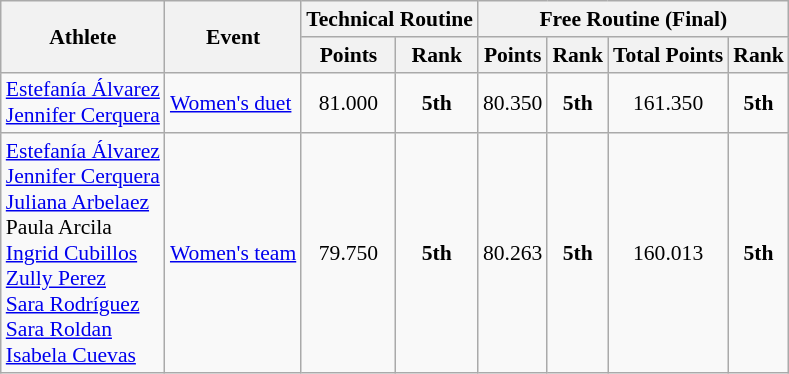<table class=wikitable style="font-size:90%">
<tr>
<th rowspan="2">Athlete</th>
<th rowspan="2">Event</th>
<th colspan="2">Technical Routine</th>
<th colspan="4">Free Routine (Final)</th>
</tr>
<tr>
<th>Points</th>
<th>Rank</th>
<th>Points</th>
<th>Rank</th>
<th>Total Points</th>
<th>Rank</th>
</tr>
<tr>
<td><a href='#'>Estefanía Álvarez</a><br><a href='#'>Jennifer Cerquera</a></td>
<td><a href='#'>Women's duet</a></td>
<td align=center>81.000</td>
<td align=center><strong>5th</strong></td>
<td align=center>80.350</td>
<td align=center><strong>5th</strong></td>
<td align=center>161.350</td>
<td align=center><strong>5th</strong></td>
</tr>
<tr>
<td><a href='#'>Estefanía Álvarez</a><br><a href='#'>Jennifer Cerquera</a><br><a href='#'>Juliana Arbelaez</a><br>Paula Arcila<br><a href='#'>Ingrid Cubillos</a><br><a href='#'>Zully Perez</a><br><a href='#'>Sara Rodríguez</a><br><a href='#'>Sara Roldan</a><br><a href='#'>Isabela Cuevas</a></td>
<td><a href='#'>Women's team</a></td>
<td align=center>79.750</td>
<td align=center><strong>5th</strong></td>
<td align=center>80.263</td>
<td align=center><strong>5th</strong></td>
<td align=center>160.013</td>
<td align=center><strong>5th</strong></td>
</tr>
</table>
